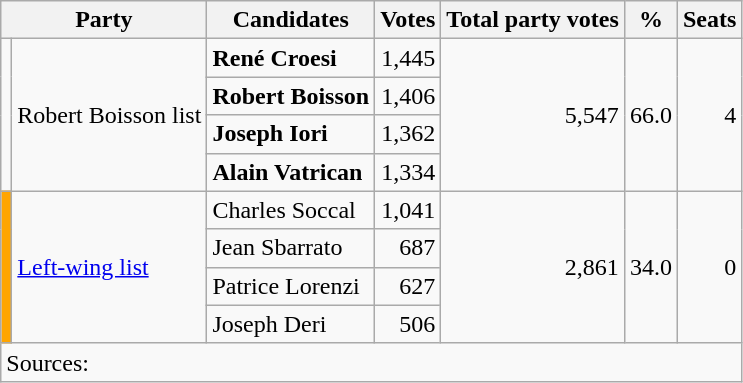<table class="wikitable" style="text-align:right">
<tr>
<th colspan="2">Party</th>
<th>Candidates</th>
<th>Votes</th>
<th>Total party votes</th>
<th>%</th>
<th>Seats</th>
</tr>
<tr>
<td rowspan="4" bgcolor=></td>
<td rowspan="4" align="left">Robert Boisson list</td>
<td align="left"><strong>René Croesi</strong></td>
<td>1,445</td>
<td rowspan="4">5,547</td>
<td rowspan="4">66.0</td>
<td rowspan="4">4</td>
</tr>
<tr>
<td align="left"><strong>Robert Boisson</strong></td>
<td>1,406</td>
</tr>
<tr>
<td align="left"><strong>Joseph Iori</strong></td>
<td>1,362</td>
</tr>
<tr>
<td align="left"><strong>Alain Vatrican</strong></td>
<td>1,334</td>
</tr>
<tr>
<td rowspan="4" bgcolor="#FFA500"></td>
<td rowspan="4" align="left"><a href='#'>Left-wing list</a></td>
<td align="left">Charles Soccal</td>
<td>1,041</td>
<td rowspan="4">2,861</td>
<td rowspan="4">34.0</td>
<td rowspan="4">0</td>
</tr>
<tr>
<td align="left">Jean Sbarrato</td>
<td>687</td>
</tr>
<tr>
<td align="left">Patrice Lorenzi</td>
<td>627</td>
</tr>
<tr>
<td align="left">Joseph Deri</td>
<td>506</td>
</tr>
<tr>
<td colspan="7" align="left">Sources: <br></td>
</tr>
</table>
